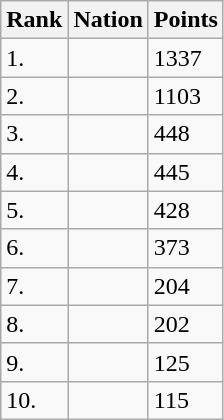<table class="wikitable sortable">
<tr>
<th>Rank</th>
<th>Nation</th>
<th>Points</th>
</tr>
<tr>
<td>1.</td>
<td></td>
<td>1337</td>
</tr>
<tr>
<td>2.</td>
<td></td>
<td>1103</td>
</tr>
<tr>
<td>3.</td>
<td></td>
<td>448</td>
</tr>
<tr>
<td>4.</td>
<td></td>
<td>445</td>
</tr>
<tr>
<td>5.</td>
<td></td>
<td>428</td>
</tr>
<tr>
<td>6.</td>
<td></td>
<td>373</td>
</tr>
<tr>
<td>7.</td>
<td></td>
<td>204</td>
</tr>
<tr>
<td>8.</td>
<td></td>
<td>202</td>
</tr>
<tr>
<td>9.</td>
<td></td>
<td>125</td>
</tr>
<tr>
<td>10.</td>
<td></td>
<td>115</td>
</tr>
</table>
